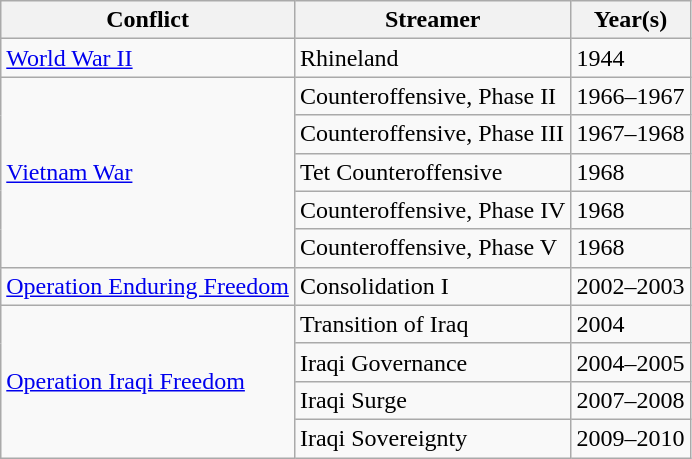<table class=wikitable>
<tr>
<th>Conflict</th>
<th>Streamer</th>
<th>Year(s)</th>
</tr>
<tr>
<td rowspan="1"><a href='#'>World War II</a> <br> </td>
<td>Rhineland</td>
<td>1944</td>
</tr>
<tr>
<td rowspan="5"><a href='#'>Vietnam War</a> <br> </td>
<td>Counteroffensive, Phase II</td>
<td>1966–1967</td>
</tr>
<tr>
<td>Counteroffensive, Phase III</td>
<td>1967–1968</td>
</tr>
<tr>
<td>Tet Counteroffensive</td>
<td>1968</td>
</tr>
<tr>
<td>Counteroffensive, Phase IV</td>
<td>1968</td>
</tr>
<tr>
<td>Counteroffensive, Phase V</td>
<td>1968</td>
</tr>
<tr>
<td rowspan="1"><a href='#'>Operation Enduring Freedom</a> <br> </td>
<td>Consolidation I</td>
<td>2002–2003</td>
</tr>
<tr>
<td rowspan="4"><a href='#'>Operation Iraqi Freedom</a><br> </td>
<td>Transition of Iraq</td>
<td>2004</td>
</tr>
<tr>
<td>Iraqi Governance</td>
<td>2004–2005</td>
</tr>
<tr>
<td>Iraqi Surge</td>
<td>2007–2008</td>
</tr>
<tr>
<td>Iraqi Sovereignty</td>
<td>2009–2010</td>
</tr>
</table>
